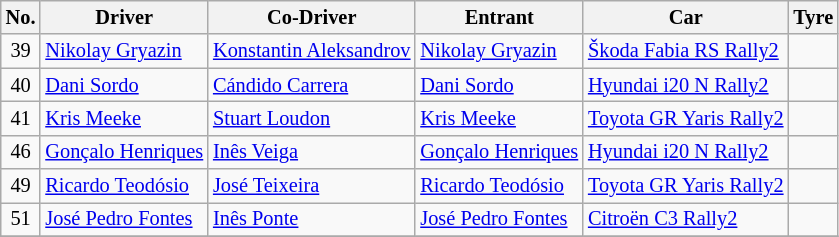<table class="wikitable" style="font-size: 85%;">
<tr>
<th>No.</th>
<th>Driver</th>
<th>Co-Driver</th>
<th>Entrant</th>
<th>Car</th>
<th>Tyre</th>
</tr>
<tr>
<td align="center">39</td>
<td> <a href='#'>Nikolay Gryazin</a></td>
<td> <a href='#'>Konstantin Aleksandrov</a></td>
<td> <a href='#'>Nikolay Gryazin</a></td>
<td><a href='#'>Škoda Fabia RS Rally2</a></td>
<td align="center"></td>
</tr>
<tr>
<td align="center">40</td>
<td> <a href='#'>Dani Sordo</a></td>
<td> <a href='#'>Cándido Carrera</a></td>
<td> <a href='#'>Dani Sordo</a></td>
<td><a href='#'>Hyundai i20 N Rally2</a></td>
<td align="center"></td>
</tr>
<tr>
<td align="center">41</td>
<td> <a href='#'>Kris Meeke</a></td>
<td> <a href='#'>Stuart Loudon</a></td>
<td> <a href='#'>Kris Meeke</a></td>
<td><a href='#'>Toyota GR Yaris Rally2</a></td>
<td align="center"></td>
</tr>
<tr>
<td align="center">46</td>
<td> <a href='#'>Gonçalo Henriques</a></td>
<td> <a href='#'>Inês Veiga</a></td>
<td> <a href='#'>Gonçalo Henriques</a></td>
<td><a href='#'>Hyundai i20 N Rally2</a></td>
<td align="center"></td>
</tr>
<tr>
<td align="center">49</td>
<td> <a href='#'>Ricardo Teodósio</a></td>
<td> <a href='#'>José Teixeira</a></td>
<td> <a href='#'>Ricardo Teodósio</a></td>
<td><a href='#'>Toyota GR Yaris Rally2</a></td>
<td align="center"></td>
</tr>
<tr>
<td align="center">51</td>
<td> <a href='#'>José Pedro Fontes</a></td>
<td> <a href='#'>Inês Ponte</a></td>
<td> <a href='#'>José Pedro Fontes</a></td>
<td><a href='#'>Citroën C3 Rally2</a></td>
<td align="center"></td>
</tr>
<tr>
</tr>
</table>
